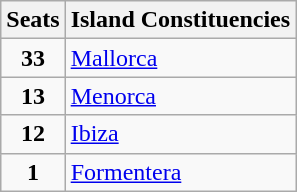<table class="wikitable">
<tr>
<th>Seats</th>
<th>Island Constituencies</th>
</tr>
<tr>
<td align="center"><strong>33</strong></td>
<td><a href='#'>Mallorca</a></td>
</tr>
<tr>
<td align="center"><strong>13</strong></td>
<td><a href='#'>Menorca</a></td>
</tr>
<tr>
<td align="center"><strong>12</strong></td>
<td><a href='#'>Ibiza</a></td>
</tr>
<tr>
<td align="center"><strong>1</strong></td>
<td><a href='#'>Formentera</a></td>
</tr>
</table>
